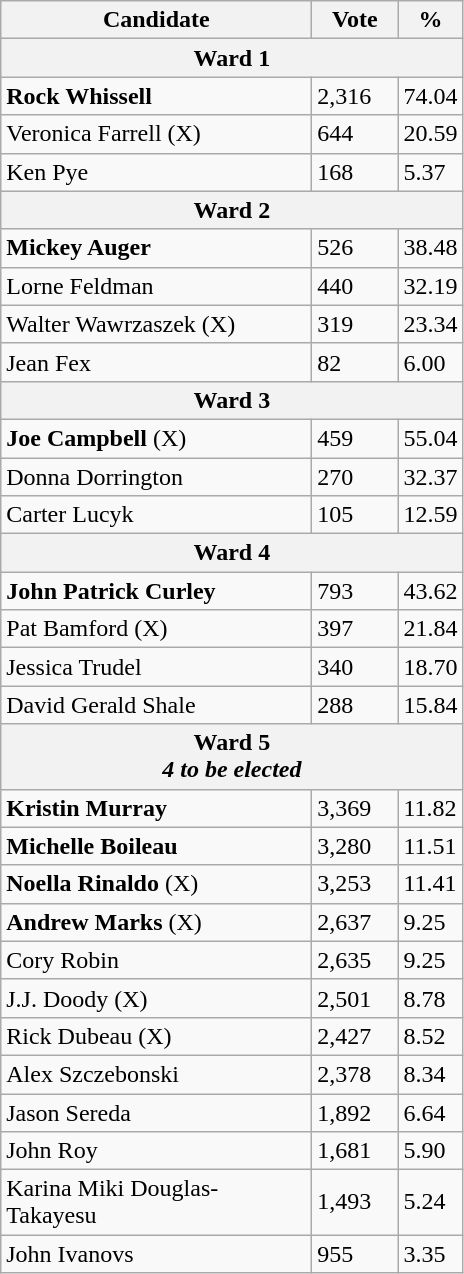<table class="wikitable">
<tr>
<th bgcolor="#DDDDFF" width="200px">Candidate</th>
<th bgcolor="#DDDDFF" width="50px">Vote</th>
<th bgcolor="#DDDDFF" width="30px">%</th>
</tr>
<tr>
<th colspan="3">Ward 1</th>
</tr>
<tr>
<td><strong>Rock Whissell</strong></td>
<td>2,316</td>
<td>74.04</td>
</tr>
<tr>
<td>Veronica Farrell (X)</td>
<td>644</td>
<td>20.59</td>
</tr>
<tr>
<td>Ken Pye</td>
<td>168</td>
<td>5.37</td>
</tr>
<tr>
<th colspan="3">Ward 2</th>
</tr>
<tr>
<td><strong>Mickey Auger</strong></td>
<td>526</td>
<td>38.48</td>
</tr>
<tr>
<td>Lorne Feldman</td>
<td>440</td>
<td>32.19</td>
</tr>
<tr>
<td>Walter Wawrzaszek (X)</td>
<td>319</td>
<td>23.34</td>
</tr>
<tr>
<td>Jean Fex</td>
<td>82</td>
<td>6.00</td>
</tr>
<tr>
<th colspan="3">Ward 3</th>
</tr>
<tr>
<td><strong>Joe Campbell</strong> (X)</td>
<td>459</td>
<td>55.04</td>
</tr>
<tr>
<td>Donna Dorrington</td>
<td>270</td>
<td>32.37</td>
</tr>
<tr>
<td>Carter Lucyk</td>
<td>105</td>
<td>12.59</td>
</tr>
<tr>
<th colspan="3">Ward 4</th>
</tr>
<tr>
<td><strong>John Patrick Curley</strong></td>
<td>793</td>
<td>43.62</td>
</tr>
<tr>
<td>Pat Bamford (X)</td>
<td>397</td>
<td>21.84</td>
</tr>
<tr>
<td>Jessica Trudel</td>
<td>340</td>
<td>18.70</td>
</tr>
<tr>
<td>David Gerald Shale</td>
<td>288</td>
<td>15.84</td>
</tr>
<tr>
<th colspan="3">Ward 5 <br> <em>4 to be elected</em></th>
</tr>
<tr>
<td><strong>Kristin Murray</strong></td>
<td>3,369</td>
<td>11.82</td>
</tr>
<tr>
<td><strong>Michelle Boileau</strong></td>
<td>3,280</td>
<td>11.51</td>
</tr>
<tr>
<td><strong>Noella Rinaldo</strong> (X)</td>
<td>3,253</td>
<td>11.41</td>
</tr>
<tr>
<td><strong>Andrew Marks</strong> (X)</td>
<td>2,637</td>
<td>9.25</td>
</tr>
<tr>
<td>Cory Robin</td>
<td>2,635</td>
<td>9.25</td>
</tr>
<tr>
<td>J.J. Doody (X)</td>
<td>2,501</td>
<td>8.78</td>
</tr>
<tr>
<td>Rick Dubeau (X)</td>
<td>2,427</td>
<td>8.52</td>
</tr>
<tr>
<td>Alex Szczebonski</td>
<td>2,378</td>
<td>8.34</td>
</tr>
<tr>
<td>Jason Sereda</td>
<td>1,892</td>
<td>6.64</td>
</tr>
<tr>
<td>John Roy</td>
<td>1,681</td>
<td>5.90</td>
</tr>
<tr>
<td>Karina Miki Douglas-Takayesu</td>
<td>1,493</td>
<td>5.24</td>
</tr>
<tr>
<td>John Ivanovs</td>
<td>955</td>
<td>3.35</td>
</tr>
</table>
